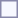<table style="border:1px solid #8888aa; background-color:#f7f8ff; padding:5px; font-size:95%; margin: 0px 12px 12px 0px;">
</table>
